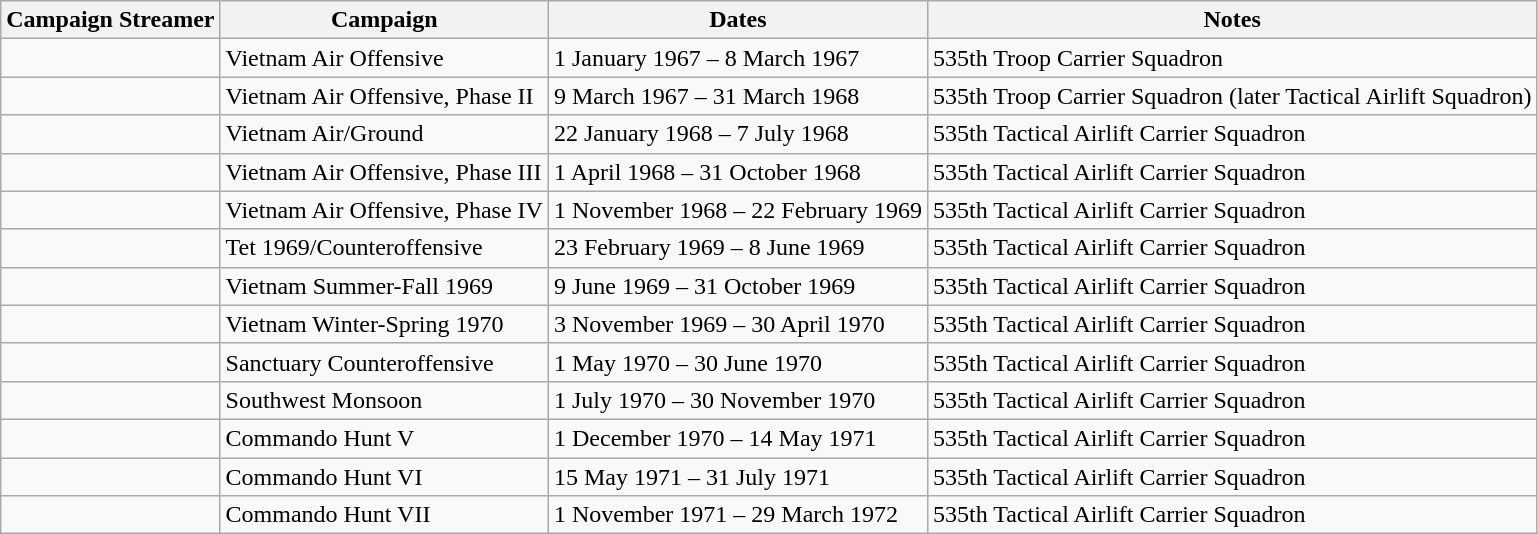<table class="wikitable">
<tr style="background:#efefef;">
<th>Campaign Streamer</th>
<th>Campaign</th>
<th>Dates</th>
<th>Notes</th>
</tr>
<tr>
<td></td>
<td>Vietnam Air Offensive</td>
<td>1 January 1967 – 8 March 1967</td>
<td>535th Troop Carrier Squadron</td>
</tr>
<tr>
<td></td>
<td>Vietnam Air Offensive, Phase II</td>
<td>9 March 1967 – 31 March 1968</td>
<td>535th Troop Carrier Squadron (later Tactical Airlift Squadron)</td>
</tr>
<tr>
<td></td>
<td>Vietnam Air/Ground</td>
<td>22 January 1968 – 7 July 1968</td>
<td>535th Tactical Airlift Carrier Squadron</td>
</tr>
<tr>
<td></td>
<td>Vietnam Air Offensive, Phase III</td>
<td>1 April 1968 – 31 October 1968</td>
<td>535th Tactical Airlift Carrier Squadron</td>
</tr>
<tr>
<td></td>
<td>Vietnam Air Offensive, Phase IV</td>
<td>1 November 1968 – 22 February 1969</td>
<td>535th Tactical Airlift Carrier Squadron</td>
</tr>
<tr>
<td></td>
<td>Tet 1969/Counteroffensive</td>
<td>23 February 1969 – 8 June 1969</td>
<td>535th Tactical Airlift Carrier Squadron</td>
</tr>
<tr>
<td></td>
<td>Vietnam Summer-Fall 1969</td>
<td>9 June 1969 – 31 October 1969</td>
<td>535th Tactical Airlift Carrier Squadron</td>
</tr>
<tr>
<td></td>
<td>Vietnam Winter-Spring 1970</td>
<td>3 November 1969 – 30 April 1970</td>
<td>535th Tactical Airlift Carrier Squadron</td>
</tr>
<tr>
<td></td>
<td>Sanctuary Counteroffensive</td>
<td>1 May 1970 – 30 June 1970</td>
<td>535th Tactical Airlift Carrier Squadron</td>
</tr>
<tr>
<td></td>
<td>Southwest Monsoon</td>
<td>1 July 1970 – 30 November 1970</td>
<td>535th Tactical Airlift Carrier Squadron</td>
</tr>
<tr>
<td></td>
<td>Commando Hunt V</td>
<td>1 December 1970 – 14 May 1971</td>
<td>535th Tactical Airlift Carrier Squadron</td>
</tr>
<tr>
<td></td>
<td>Commando Hunt VI</td>
<td>15 May 1971 – 31 July 1971</td>
<td>535th Tactical Airlift Carrier Squadron</td>
</tr>
<tr>
<td></td>
<td>Commando Hunt VII</td>
<td>1 November 1971 – 29 March 1972</td>
<td>535th Tactical Airlift Carrier Squadron</td>
</tr>
</table>
